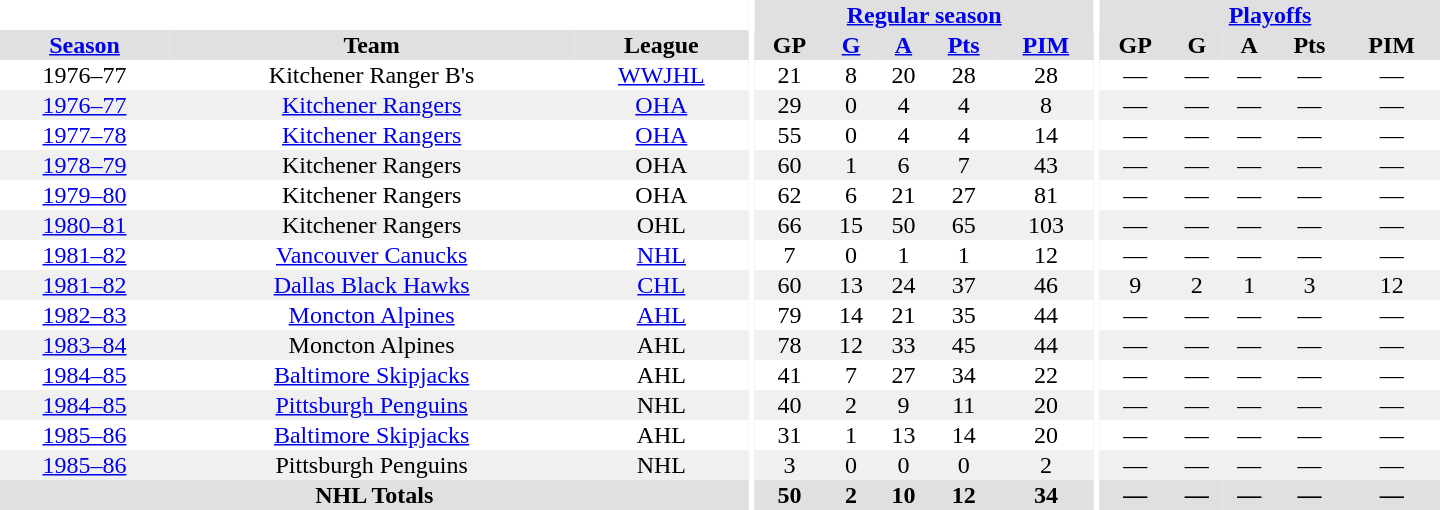<table border="0" cellpadding="1" cellspacing="0" style="text-align:center; width:60em">
<tr bgcolor="#e0e0e0">
<th colspan="3" bgcolor="#ffffff"></th>
<th rowspan="100" bgcolor="#ffffff"></th>
<th colspan="5"><a href='#'>Regular season</a></th>
<th rowspan="100" bgcolor="#ffffff"></th>
<th colspan="5"><a href='#'>Playoffs</a></th>
</tr>
<tr bgcolor="#e0e0e0">
<th><a href='#'>Season</a></th>
<th>Team</th>
<th>League</th>
<th>GP</th>
<th><a href='#'>G</a></th>
<th><a href='#'>A</a></th>
<th><a href='#'>Pts</a></th>
<th><a href='#'>PIM</a></th>
<th>GP</th>
<th>G</th>
<th>A</th>
<th>Pts</th>
<th>PIM</th>
</tr>
<tr>
<td>1976–77</td>
<td>Kitchener Ranger B's</td>
<td><a href='#'>WWJHL</a></td>
<td>21</td>
<td>8</td>
<td>20</td>
<td>28</td>
<td>28</td>
<td>—</td>
<td>—</td>
<td>—</td>
<td>—</td>
<td>—</td>
</tr>
<tr bgcolor="#f0f0f0">
<td><a href='#'>1976–77</a></td>
<td><a href='#'>Kitchener Rangers</a></td>
<td><a href='#'>OHA</a></td>
<td>29</td>
<td>0</td>
<td>4</td>
<td>4</td>
<td>8</td>
<td>—</td>
<td>—</td>
<td>—</td>
<td>—</td>
<td>—</td>
</tr>
<tr>
<td><a href='#'>1977–78</a></td>
<td><a href='#'>Kitchener Rangers</a></td>
<td><a href='#'>OHA</a></td>
<td>55</td>
<td>0</td>
<td>4</td>
<td>4</td>
<td>14</td>
<td>—</td>
<td>—</td>
<td>—</td>
<td>—</td>
<td>—</td>
</tr>
<tr bgcolor="#f0f0f0">
<td><a href='#'>1978–79</a></td>
<td>Kitchener Rangers</td>
<td>OHA</td>
<td>60</td>
<td>1</td>
<td>6</td>
<td>7</td>
<td>43</td>
<td>—</td>
<td>—</td>
<td>—</td>
<td>—</td>
<td>—</td>
</tr>
<tr>
<td><a href='#'>1979–80</a></td>
<td>Kitchener Rangers</td>
<td>OHA</td>
<td>62</td>
<td>6</td>
<td>21</td>
<td>27</td>
<td>81</td>
<td>—</td>
<td>—</td>
<td>—</td>
<td>—</td>
<td>—</td>
</tr>
<tr bgcolor="#f0f0f0">
<td><a href='#'>1980–81</a></td>
<td>Kitchener Rangers</td>
<td>OHL</td>
<td>66</td>
<td>15</td>
<td>50</td>
<td>65</td>
<td>103</td>
<td>—</td>
<td>—</td>
<td>—</td>
<td>—</td>
<td>—</td>
</tr>
<tr>
<td><a href='#'>1981–82</a></td>
<td><a href='#'>Vancouver Canucks</a></td>
<td><a href='#'>NHL</a></td>
<td>7</td>
<td>0</td>
<td>1</td>
<td>1</td>
<td>12</td>
<td>—</td>
<td>—</td>
<td>—</td>
<td>—</td>
<td>—</td>
</tr>
<tr bgcolor="#f0f0f0">
<td><a href='#'>1981–82</a></td>
<td><a href='#'>Dallas Black Hawks</a></td>
<td><a href='#'>CHL</a></td>
<td>60</td>
<td>13</td>
<td>24</td>
<td>37</td>
<td>46</td>
<td>9</td>
<td>2</td>
<td>1</td>
<td>3</td>
<td>12</td>
</tr>
<tr>
<td><a href='#'>1982–83</a></td>
<td><a href='#'>Moncton Alpines</a></td>
<td><a href='#'>AHL</a></td>
<td>79</td>
<td>14</td>
<td>21</td>
<td>35</td>
<td>44</td>
<td>—</td>
<td>—</td>
<td>—</td>
<td>—</td>
<td>—</td>
</tr>
<tr bgcolor="#f0f0f0">
<td><a href='#'>1983–84</a></td>
<td>Moncton Alpines</td>
<td>AHL</td>
<td>78</td>
<td>12</td>
<td>33</td>
<td>45</td>
<td>44</td>
<td>—</td>
<td>—</td>
<td>—</td>
<td>—</td>
<td>—</td>
</tr>
<tr>
<td><a href='#'>1984–85</a></td>
<td><a href='#'>Baltimore Skipjacks</a></td>
<td>AHL</td>
<td>41</td>
<td>7</td>
<td>27</td>
<td>34</td>
<td>22</td>
<td>—</td>
<td>—</td>
<td>—</td>
<td>—</td>
<td>—</td>
</tr>
<tr bgcolor="#f0f0f0">
<td><a href='#'>1984–85</a></td>
<td><a href='#'>Pittsburgh Penguins</a></td>
<td>NHL</td>
<td>40</td>
<td>2</td>
<td>9</td>
<td>11</td>
<td>20</td>
<td>—</td>
<td>—</td>
<td>—</td>
<td>—</td>
<td>—</td>
</tr>
<tr>
<td><a href='#'>1985–86</a></td>
<td><a href='#'>Baltimore Skipjacks</a></td>
<td>AHL</td>
<td>31</td>
<td>1</td>
<td>13</td>
<td>14</td>
<td>20</td>
<td>—</td>
<td>—</td>
<td>—</td>
<td>—</td>
<td>—</td>
</tr>
<tr bgcolor="#f0f0f0">
<td><a href='#'>1985–86</a></td>
<td>Pittsburgh Penguins</td>
<td>NHL</td>
<td>3</td>
<td>0</td>
<td>0</td>
<td>0</td>
<td>2</td>
<td>—</td>
<td>—</td>
<td>—</td>
<td>—</td>
<td>—</td>
</tr>
<tr bgcolor="#e0e0e0">
<th colspan="3">NHL Totals</th>
<th>50</th>
<th>2</th>
<th>10</th>
<th>12</th>
<th>34</th>
<th>—</th>
<th>—</th>
<th>—</th>
<th>—</th>
<th>—</th>
</tr>
</table>
